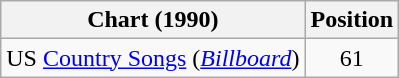<table class="wikitable sortable">
<tr>
<th scope="col">Chart (1990)</th>
<th scope="col">Position</th>
</tr>
<tr>
<td>US <a href='#'>Country Songs</a> (<em><a href='#'>Billboard</a></em>)</td>
<td align="center">61</td>
</tr>
</table>
